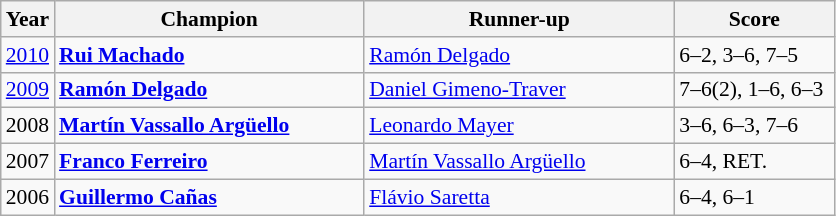<table class="wikitable" style="font-size:90%">
<tr>
<th>Year</th>
<th width="200">Champion</th>
<th width="200">Runner-up</th>
<th width="100">Score</th>
</tr>
<tr>
<td><a href='#'>2010</a></td>
<td> <strong><a href='#'>Rui Machado</a></strong></td>
<td> <a href='#'>Ramón Delgado</a></td>
<td>6–2, 3–6, 7–5</td>
</tr>
<tr>
<td><a href='#'>2009</a></td>
<td> <strong><a href='#'>Ramón Delgado</a></strong></td>
<td> <a href='#'>Daniel Gimeno-Traver</a></td>
<td>7–6(2), 1–6, 6–3</td>
</tr>
<tr>
<td>2008</td>
<td> <strong><a href='#'>Martín Vassallo Argüello</a></strong></td>
<td> <a href='#'>Leonardo Mayer</a></td>
<td>3–6, 6–3, 7–6</td>
</tr>
<tr>
<td>2007</td>
<td> <strong><a href='#'>Franco Ferreiro</a></strong></td>
<td> <a href='#'>Martín Vassallo Argüello</a></td>
<td>6–4, RET.</td>
</tr>
<tr>
<td>2006</td>
<td> <strong><a href='#'>Guillermo Cañas</a></strong></td>
<td> <a href='#'>Flávio Saretta</a></td>
<td>6–4, 6–1</td>
</tr>
</table>
